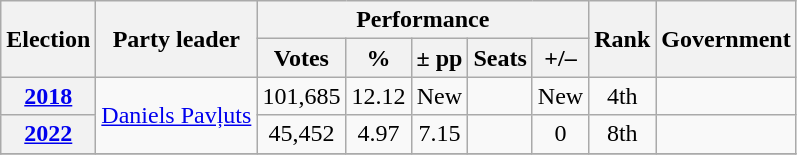<table class=wikitable style=text-align:center>
<tr>
<th rowspan="2"><strong>Election</strong></th>
<th rowspan="2">Party leader</th>
<th colspan="5" scope="col">Performance</th>
<th rowspan="2">Rank</th>
<th rowspan="2">Government</th>
</tr>
<tr>
<th><strong>Votes</strong></th>
<th><strong>%</strong></th>
<th><strong>± pp</strong></th>
<th><strong>Seats</strong></th>
<th><strong>+/–</strong></th>
</tr>
<tr>
<th><a href='#'>2018</a></th>
<td rowspan=2><a href='#'>Daniels Pavļuts</a></td>
<td>101,685</td>
<td>12.12</td>
<td>New</td>
<td></td>
<td>New</td>
<td>4th</td>
<td></td>
</tr>
<tr>
<th><a href='#'>2022</a></th>
<td>45,452</td>
<td>4.97</td>
<td> 7.15</td>
<td></td>
<td> 0</td>
<td>8th</td>
<td></td>
</tr>
<tr>
</tr>
</table>
